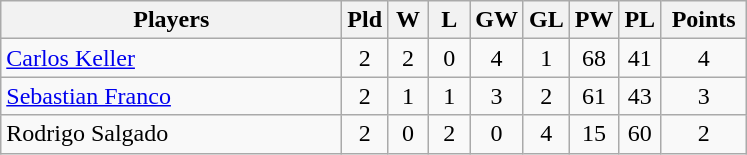<table class=wikitable style="text-align:center">
<tr>
<th width=220>Players</th>
<th width=20>Pld</th>
<th width=20>W</th>
<th width=20>L</th>
<th width=20>GW</th>
<th width=20>GL</th>
<th width=20>PW</th>
<th width=20>PL</th>
<th width=50>Points</th>
</tr>
<tr>
<td align=left> <a href='#'>Carlos Keller</a></td>
<td>2</td>
<td>2</td>
<td>0</td>
<td>4</td>
<td>1</td>
<td>68</td>
<td>41</td>
<td>4</td>
</tr>
<tr>
<td align=left> <a href='#'>Sebastian Franco</a></td>
<td>2</td>
<td>1</td>
<td>1</td>
<td>3</td>
<td>2</td>
<td>61</td>
<td>43</td>
<td>3</td>
</tr>
<tr>
<td align=left> Rodrigo Salgado</td>
<td>2</td>
<td>0</td>
<td>2</td>
<td>0</td>
<td>4</td>
<td>15</td>
<td>60</td>
<td>2</td>
</tr>
</table>
